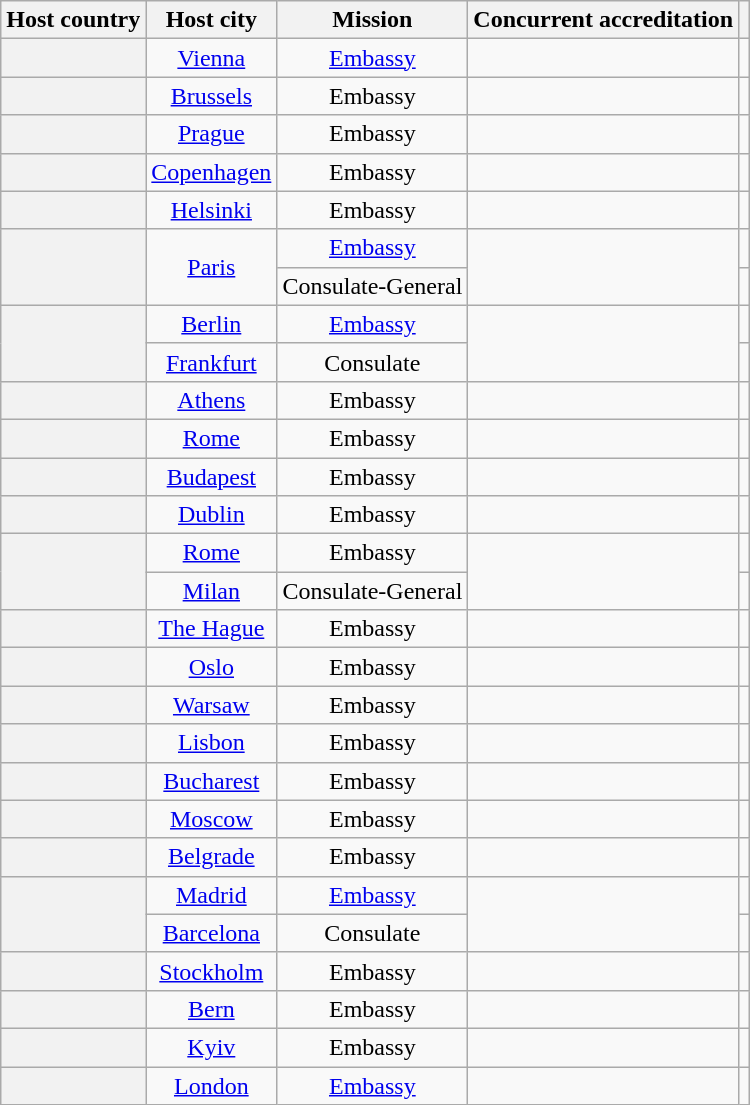<table class="wikitable plainrowheaders" style="text-align:center;">
<tr>
<th scope="col">Host country</th>
<th scope="col">Host city</th>
<th scope="col">Mission</th>
<th scope="col">Concurrent accreditation</th>
<th scope="col"></th>
</tr>
<tr>
<th scope="row"></th>
<td><a href='#'>Vienna</a></td>
<td><a href='#'>Embassy</a></td>
<td></td>
<td></td>
</tr>
<tr>
<th scope="row"></th>
<td><a href='#'>Brussels</a></td>
<td>Embassy</td>
<td></td>
<td></td>
</tr>
<tr>
<th scope="row"></th>
<td><a href='#'>Prague</a></td>
<td>Embassy</td>
<td></td>
<td></td>
</tr>
<tr>
<th scope="row"></th>
<td><a href='#'>Copenhagen</a></td>
<td>Embassy</td>
<td></td>
<td></td>
</tr>
<tr>
<th scope="row"></th>
<td><a href='#'>Helsinki</a></td>
<td>Embassy</td>
<td></td>
<td></td>
</tr>
<tr>
<th scope="row" rowspan="2"></th>
<td rowspan="2"><a href='#'>Paris</a></td>
<td><a href='#'>Embassy</a></td>
<td rowspan="2"></td>
<td></td>
</tr>
<tr>
<td>Consulate-General</td>
<td></td>
</tr>
<tr>
<th scope="row" rowspan="2"></th>
<td><a href='#'>Berlin</a></td>
<td><a href='#'>Embassy</a></td>
<td rowspan="2"></td>
<td></td>
</tr>
<tr>
<td><a href='#'>Frankfurt</a></td>
<td>Consulate</td>
<td></td>
</tr>
<tr>
<th scope="row"></th>
<td><a href='#'>Athens</a></td>
<td>Embassy</td>
<td></td>
<td></td>
</tr>
<tr>
<th scope="row"></th>
<td><a href='#'>Rome</a></td>
<td>Embassy</td>
<td></td>
<td></td>
</tr>
<tr>
<th scope="row"></th>
<td><a href='#'>Budapest</a></td>
<td>Embassy</td>
<td></td>
<td></td>
</tr>
<tr>
<th scope="row"></th>
<td><a href='#'>Dublin</a></td>
<td>Embassy</td>
<td></td>
<td></td>
</tr>
<tr>
<th scope="row" rowspan="2"></th>
<td><a href='#'>Rome</a></td>
<td>Embassy</td>
<td rowspan="2"></td>
<td></td>
</tr>
<tr>
<td><a href='#'>Milan</a></td>
<td>Consulate-General</td>
<td></td>
</tr>
<tr>
<th scope="row"></th>
<td><a href='#'>The Hague</a></td>
<td>Embassy</td>
<td></td>
<td></td>
</tr>
<tr>
<th scope="row"></th>
<td><a href='#'>Oslo</a></td>
<td>Embassy</td>
<td></td>
<td></td>
</tr>
<tr>
<th scope="row"></th>
<td><a href='#'>Warsaw</a></td>
<td>Embassy</td>
<td></td>
<td></td>
</tr>
<tr>
<th scope="row"></th>
<td><a href='#'>Lisbon</a></td>
<td>Embassy</td>
<td></td>
<td></td>
</tr>
<tr>
<th scope="row"></th>
<td><a href='#'>Bucharest</a></td>
<td>Embassy</td>
<td></td>
<td></td>
</tr>
<tr>
<th scope="row"></th>
<td><a href='#'>Moscow</a></td>
<td>Embassy</td>
<td></td>
<td></td>
</tr>
<tr>
<th scope="row"></th>
<td><a href='#'>Belgrade</a></td>
<td>Embassy</td>
<td></td>
<td></td>
</tr>
<tr>
<th scope="row" rowspan="2"></th>
<td><a href='#'>Madrid</a></td>
<td><a href='#'>Embassy</a></td>
<td rowspan="2"></td>
<td></td>
</tr>
<tr>
<td><a href='#'>Barcelona</a></td>
<td>Consulate</td>
<td></td>
</tr>
<tr>
<th scope="row"></th>
<td><a href='#'>Stockholm</a></td>
<td>Embassy</td>
<td></td>
<td></td>
</tr>
<tr>
<th scope="row"></th>
<td><a href='#'>Bern</a></td>
<td>Embassy</td>
<td></td>
<td></td>
</tr>
<tr>
<th scope="row"></th>
<td><a href='#'>Kyiv</a></td>
<td>Embassy</td>
<td></td>
<td></td>
</tr>
<tr>
<th scope="row"></th>
<td><a href='#'>London</a></td>
<td><a href='#'>Embassy</a></td>
<td></td>
<td></td>
</tr>
</table>
